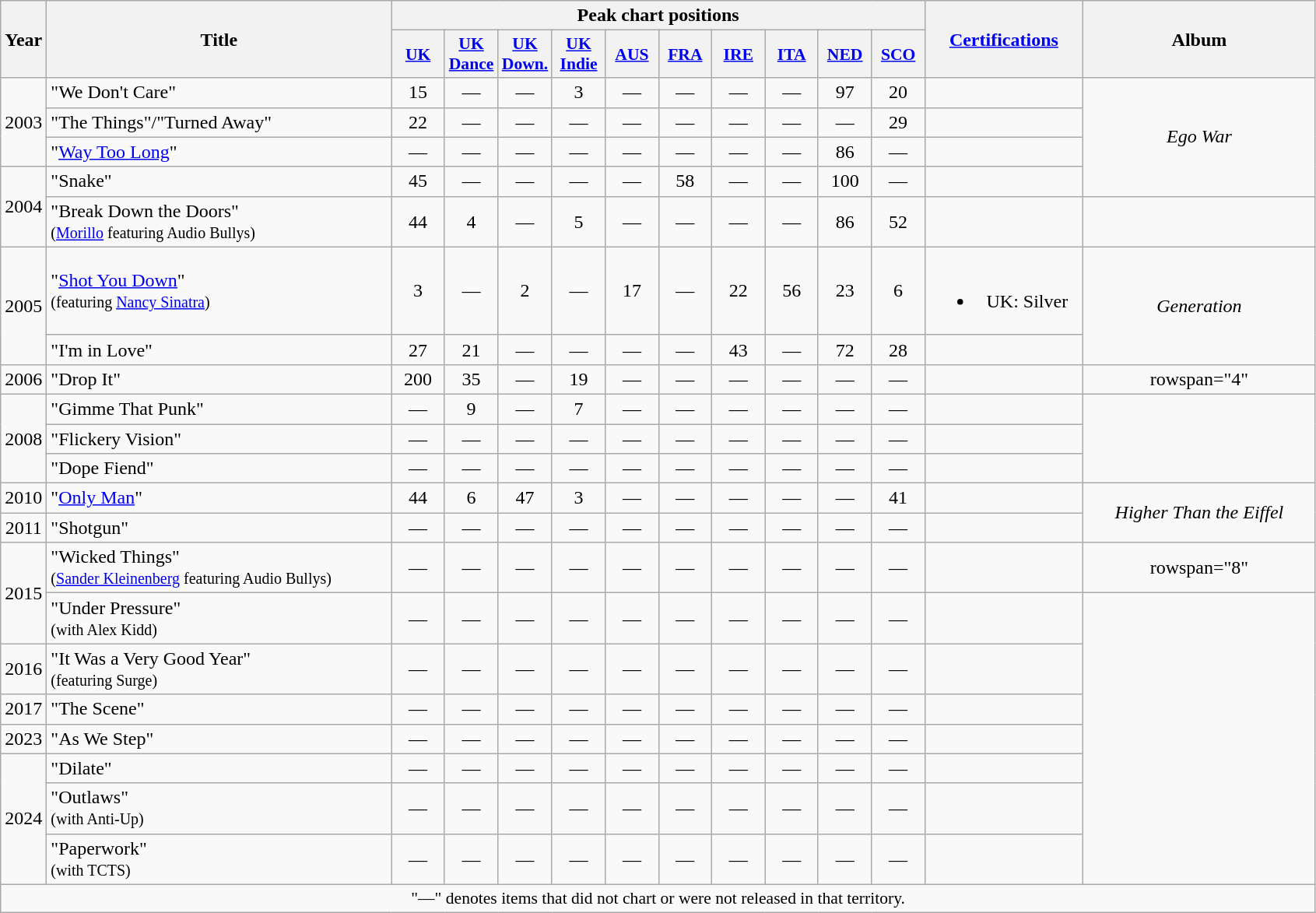<table class="wikitable" style="text-align:center;">
<tr>
<th rowspan="2" style="width:2em;">Year</th>
<th rowspan="2" style="width:18em;">Title</th>
<th colspan="10">Peak chart positions</th>
<th rowspan="2" style="width:8em;"><a href='#'>Certifications</a></th>
<th rowspan="2" style="width:12em;">Album</th>
</tr>
<tr>
<th scope="col" style="width:2.7em;font-size:90%;"><a href='#'>UK</a><br></th>
<th scope="col" style="width:2.7em;font-size:90%;"><a href='#'>UK<br>Dance</a><br></th>
<th scope="col" style="width:2.7em;font-size:90%;"><a href='#'>UK<br>Down.</a><br></th>
<th scope="col" style="width:2.7em;font-size:90%;"><a href='#'>UK<br>Indie</a><br></th>
<th scope="col" style="width:2.7em;font-size:90%;"><a href='#'>AUS</a><br></th>
<th scope="col" style="width:2.7em;font-size:90%;"><a href='#'>FRA</a><br></th>
<th scope="col" style="width:2.7em;font-size:90%;"><a href='#'>IRE</a><br></th>
<th scope="col" style="width:2.7em;font-size:90%;"><a href='#'>ITA</a><br></th>
<th scope="col" style="width:2.7em;font-size:90%;"><a href='#'>NED</a><br></th>
<th scope="col" style="width:2.7em;font-size:90%;"><a href='#'>SCO</a><br></th>
</tr>
<tr>
<td rowspan="3">2003</td>
<td style="text-align:left;">"We Don't Care"</td>
<td>15</td>
<td>—</td>
<td>—</td>
<td>3</td>
<td>—</td>
<td>—</td>
<td>—</td>
<td>—</td>
<td>97</td>
<td>20</td>
<td></td>
<td rowspan="4"><em>Ego War</em></td>
</tr>
<tr>
<td style="text-align:left;">"The Things"/"Turned Away"</td>
<td>22</td>
<td>—</td>
<td>—</td>
<td>—</td>
<td>—</td>
<td>—</td>
<td>—</td>
<td>—</td>
<td>—</td>
<td>29</td>
<td></td>
</tr>
<tr>
<td style="text-align:left;">"<a href='#'>Way Too Long</a>"</td>
<td>—</td>
<td>—</td>
<td>—</td>
<td>—</td>
<td>—</td>
<td>—</td>
<td>—</td>
<td>—</td>
<td>86</td>
<td>—</td>
<td></td>
</tr>
<tr>
<td rowspan="2">2004</td>
<td style="text-align:left;">"Snake"</td>
<td>45</td>
<td>—</td>
<td>—</td>
<td>—</td>
<td>—</td>
<td>58</td>
<td>—</td>
<td>—</td>
<td>100</td>
<td>—</td>
<td></td>
</tr>
<tr>
<td style="text-align:left;">"Break Down the Doors"<br><small>(<a href='#'>Morillo</a> featuring Audio Bullys)</small></td>
<td>44</td>
<td>4</td>
<td>—</td>
<td>5</td>
<td>—</td>
<td>—</td>
<td>—</td>
<td>—</td>
<td>86</td>
<td>52</td>
<td></td>
<td></td>
</tr>
<tr>
<td rowspan="2">2005</td>
<td style="text-align:left;">"<a href='#'>Shot You Down</a>"<br><small>(featuring <a href='#'>Nancy Sinatra</a>)</small></td>
<td>3</td>
<td>—</td>
<td>2</td>
<td>—</td>
<td>17</td>
<td>—</td>
<td>22</td>
<td>56</td>
<td>23</td>
<td>6</td>
<td><br><ul><li>UK: Silver</li></ul></td>
<td rowspan="2"><em>Generation</em></td>
</tr>
<tr>
<td style="text-align:left;">"I'm in Love"</td>
<td>27</td>
<td>21</td>
<td>—</td>
<td>—</td>
<td>—</td>
<td>—</td>
<td>43</td>
<td>—</td>
<td>72</td>
<td>28</td>
<td></td>
</tr>
<tr>
<td>2006</td>
<td style="text-align:left;">"Drop It"</td>
<td>200</td>
<td>35</td>
<td>—</td>
<td>19</td>
<td>—</td>
<td>—</td>
<td>—</td>
<td>—</td>
<td>—</td>
<td>—</td>
<td></td>
<td>rowspan="4" </td>
</tr>
<tr>
<td rowspan="3">2008</td>
<td style="text-align:left;">"Gimme That Punk"</td>
<td>—</td>
<td>9</td>
<td>—</td>
<td>7</td>
<td>—</td>
<td>—</td>
<td>—</td>
<td>—</td>
<td>—</td>
<td>—</td>
<td></td>
</tr>
<tr>
<td style="text-align:left;">"Flickery Vision"</td>
<td>—</td>
<td>—</td>
<td>—</td>
<td>—</td>
<td>—</td>
<td>—</td>
<td>—</td>
<td>—</td>
<td>—</td>
<td>—</td>
<td></td>
</tr>
<tr>
<td style="text-align:left;">"Dope Fiend"</td>
<td>—</td>
<td>—</td>
<td>—</td>
<td>—</td>
<td>—</td>
<td>—</td>
<td>—</td>
<td>—</td>
<td>—</td>
<td>—</td>
<td></td>
</tr>
<tr>
<td>2010</td>
<td style="text-align:left;">"<a href='#'>Only Man</a>"</td>
<td>44</td>
<td>6</td>
<td>47</td>
<td>3</td>
<td>—</td>
<td>—</td>
<td>—</td>
<td>—</td>
<td>—</td>
<td>41</td>
<td></td>
<td rowspan="2"><em>Higher Than the Eiffel</em></td>
</tr>
<tr>
<td>2011</td>
<td style="text-align:left;">"Shotgun"</td>
<td>—</td>
<td>—</td>
<td>—</td>
<td>—</td>
<td>—</td>
<td>—</td>
<td>—</td>
<td>—</td>
<td>—</td>
<td>—</td>
<td></td>
</tr>
<tr>
<td rowspan="2">2015</td>
<td style="text-align:left;">"Wicked Things"<br><small>(<a href='#'>Sander Kleinenberg</a> featuring Audio Bullys)</small></td>
<td>—</td>
<td>—</td>
<td>—</td>
<td>—</td>
<td>—</td>
<td>—</td>
<td>—</td>
<td>—</td>
<td>—</td>
<td>—</td>
<td></td>
<td>rowspan="8" </td>
</tr>
<tr>
<td style="text-align:left;">"Under Pressure"<br><small>(with Alex Kidd)</small></td>
<td>—</td>
<td>—</td>
<td>—</td>
<td>—</td>
<td>—</td>
<td>—</td>
<td>—</td>
<td>—</td>
<td>—</td>
<td>—</td>
<td></td>
</tr>
<tr>
<td>2016</td>
<td style="text-align:left;">"It Was a Very Good Year"<br><small>(featuring Surge)</small></td>
<td>—</td>
<td>—</td>
<td>—</td>
<td>—</td>
<td>—</td>
<td>—</td>
<td>—</td>
<td>—</td>
<td>—</td>
<td>—</td>
<td></td>
</tr>
<tr>
<td>2017</td>
<td style="text-align:left;">"The Scene"</td>
<td>—</td>
<td>—</td>
<td>—</td>
<td>—</td>
<td>—</td>
<td>—</td>
<td>—</td>
<td>—</td>
<td>—</td>
<td>—</td>
<td></td>
</tr>
<tr>
<td>2023</td>
<td style="text-align:left;">"As We Step"</td>
<td>—</td>
<td>—</td>
<td>—</td>
<td>—</td>
<td>—</td>
<td>—</td>
<td>—</td>
<td>—</td>
<td>—</td>
<td>—</td>
<td></td>
</tr>
<tr>
<td rowspan="3">2024</td>
<td style="text-align:left;">"Dilate"</td>
<td>—</td>
<td>—</td>
<td>—</td>
<td>—</td>
<td>—</td>
<td>—</td>
<td>—</td>
<td>—</td>
<td>—</td>
<td>—</td>
<td></td>
</tr>
<tr>
<td style="text-align:left;">"Outlaws"<br><small>(with Anti-Up)</small></td>
<td>—</td>
<td>—</td>
<td>—</td>
<td>—</td>
<td>—</td>
<td>—</td>
<td>—</td>
<td>—</td>
<td>—</td>
<td>—</td>
<td></td>
</tr>
<tr>
<td style="text-align:left;">"Paperwork"<br><small>(with TCTS)</small></td>
<td>—</td>
<td>—</td>
<td>—</td>
<td>—</td>
<td>—</td>
<td>—</td>
<td>—</td>
<td>—</td>
<td>—</td>
<td>—</td>
<td></td>
</tr>
<tr>
<td colspan="15" style="font-size:90%">"—" denotes items that did not chart or were not released in that territory.</td>
</tr>
</table>
